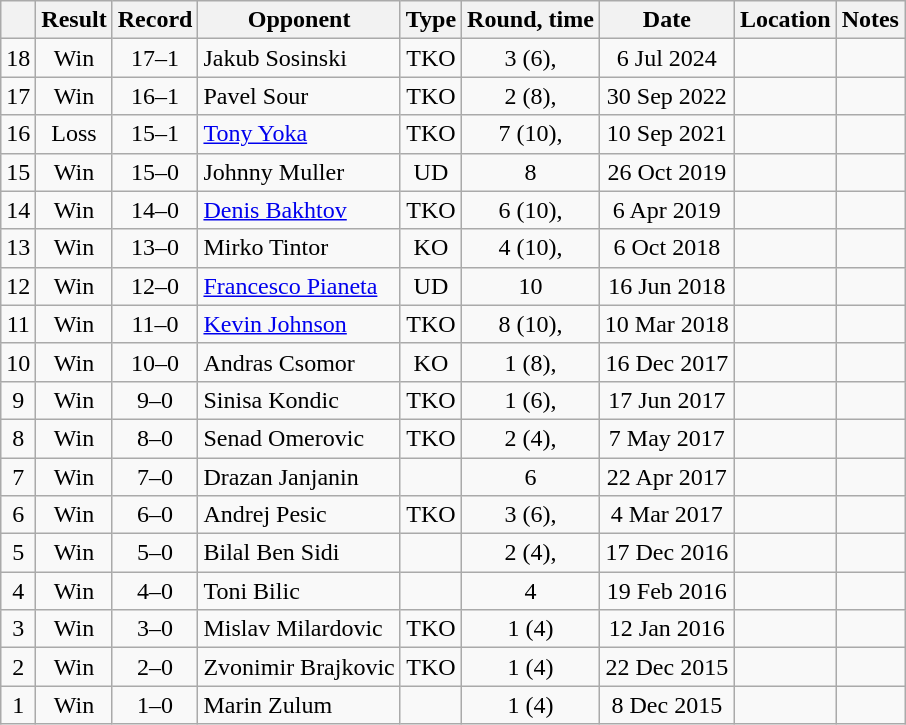<table class="wikitable" style="text-align:center">
<tr>
<th></th>
<th>Result</th>
<th>Record</th>
<th>Opponent</th>
<th>Type</th>
<th>Round, time</th>
<th>Date</th>
<th>Location</th>
<th>Notes</th>
</tr>
<tr>
<td>18</td>
<td>Win</td>
<td>17–1</td>
<td style="text-align:left;">Jakub Sosinski</td>
<td>TKO</td>
<td>3 (6), </td>
<td>6 Jul 2024</td>
<td style="text-align:left;"></td>
<td></td>
</tr>
<tr>
<td>17</td>
<td>Win</td>
<td>16–1</td>
<td style="text-align:left;">Pavel Sour</td>
<td>TKO</td>
<td>2 (8), </td>
<td>30 Sep 2022</td>
<td style="text-align:left;"></td>
<td></td>
</tr>
<tr>
<td>16</td>
<td>Loss</td>
<td>15–1</td>
<td style="text-align:left;"><a href='#'>Tony Yoka</a></td>
<td>TKO</td>
<td>7 (10), </td>
<td>10 Sep 2021</td>
<td style="text-align:left;"></td>
<td></td>
</tr>
<tr>
<td>15</td>
<td>Win</td>
<td>15–0</td>
<td style="text-align:left;">Johnny Muller</td>
<td>UD</td>
<td>8</td>
<td>26 Oct 2019</td>
<td style="text-align:left;"></td>
<td></td>
</tr>
<tr>
<td>14</td>
<td>Win</td>
<td>14–0</td>
<td style="text-align:left;"><a href='#'>Denis Bakhtov</a></td>
<td>TKO</td>
<td>6 (10), </td>
<td>6 Apr 2019</td>
<td style="text-align:left;"></td>
<td></td>
</tr>
<tr>
<td>13</td>
<td>Win</td>
<td>13–0</td>
<td style="text-align:left;">Mirko Tintor</td>
<td>KO</td>
<td>4 (10), </td>
<td>6 Oct 2018</td>
<td style="text-align:left;"></td>
<td style="text-align:left;"></td>
</tr>
<tr>
<td>12</td>
<td>Win</td>
<td>12–0</td>
<td style="text-align:left;"><a href='#'>Francesco Pianeta</a></td>
<td>UD</td>
<td>10</td>
<td>16 Jun 2018</td>
<td style="text-align:left;"></td>
<td style="text-align:left;"></td>
</tr>
<tr>
<td>11</td>
<td>Win</td>
<td>11–0</td>
<td style="text-align:left;"><a href='#'>Kevin Johnson</a></td>
<td>TKO</td>
<td>8 (10), </td>
<td>10 Mar 2018</td>
<td style="text-align:left;"></td>
<td style="text-align:left;"></td>
</tr>
<tr>
<td>10</td>
<td>Win</td>
<td>10–0</td>
<td style="text-align:left;">Andras Csomor</td>
<td>KO</td>
<td>1 (8), </td>
<td>16 Dec 2017</td>
<td style="text-align:left;"></td>
<td></td>
</tr>
<tr>
<td>9</td>
<td>Win</td>
<td>9–0</td>
<td style="text-align:left;">Sinisa Kondic</td>
<td>TKO</td>
<td>1 (6), </td>
<td>17 Jun 2017</td>
<td style="text-align:left;"></td>
<td></td>
</tr>
<tr>
<td>8</td>
<td>Win</td>
<td>8–0</td>
<td style="text-align:left;">Senad Omerovic</td>
<td>TKO</td>
<td>2 (4), </td>
<td>7 May 2017</td>
<td style="text-align:left;"></td>
<td></td>
</tr>
<tr>
<td>7</td>
<td>Win</td>
<td>7–0</td>
<td style="text-align:left;">Drazan Janjanin</td>
<td></td>
<td>6</td>
<td>22 Apr 2017</td>
<td style="text-align:left;"></td>
<td></td>
</tr>
<tr>
<td>6</td>
<td>Win</td>
<td>6–0</td>
<td style="text-align:left;">Andrej Pesic</td>
<td>TKO</td>
<td>3 (6), </td>
<td>4 Mar 2017</td>
<td style="text-align:left;"></td>
<td></td>
</tr>
<tr>
<td>5</td>
<td>Win</td>
<td>5–0</td>
<td style="text-align:left;">Bilal Ben Sidi</td>
<td></td>
<td>2 (4), </td>
<td>17 Dec 2016</td>
<td style="text-align:left;"></td>
<td></td>
</tr>
<tr>
<td>4</td>
<td>Win</td>
<td>4–0</td>
<td style="text-align:left;">Toni Bilic</td>
<td></td>
<td>4</td>
<td>19 Feb 2016</td>
<td style="text-align:left;"></td>
<td></td>
</tr>
<tr>
<td>3</td>
<td>Win</td>
<td>3–0</td>
<td style="text-align:left;">Mislav Milardovic</td>
<td>TKO</td>
<td>1 (4)</td>
<td>12 Jan 2016</td>
<td style="text-align:left;"></td>
<td></td>
</tr>
<tr>
<td>2</td>
<td>Win</td>
<td>2–0</td>
<td style="text-align:left;">Zvonimir Brajkovic</td>
<td>TKO</td>
<td>1 (4)</td>
<td>22 Dec 2015</td>
<td style="text-align:left;"></td>
<td></td>
</tr>
<tr>
<td>1</td>
<td>Win</td>
<td>1–0</td>
<td style="text-align:left;">Marin Zulum</td>
<td></td>
<td>1 (4)</td>
<td>8 Dec 2015</td>
<td style="text-align:left;"></td>
<td></td>
</tr>
</table>
